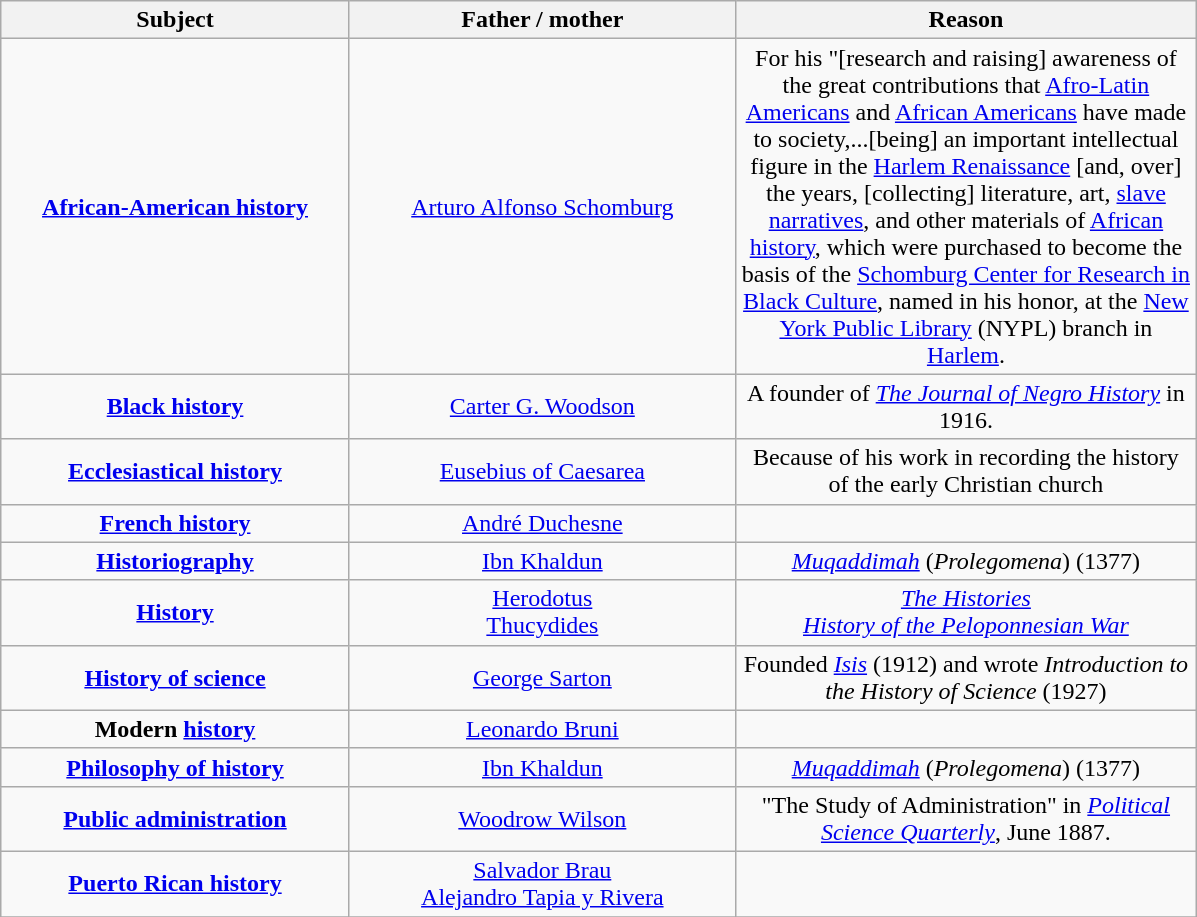<table class="wikitable" style="text-align:center;">
<tr>
<th width="225px">Subject</th>
<th width="250px">Father / mother</th>
<th width="300px">Reason</th>
</tr>
<tr>
<td><strong><a href='#'>African-American history</a></strong></td>
<td><a href='#'>Arturo Alfonso Schomburg</a></td>
<td>For his "[research and raising] awareness of the great contributions that <a href='#'>Afro-Latin Americans</a> and <a href='#'>African Americans</a> have made to society,...[being] an important intellectual figure in the <a href='#'>Harlem Renaissance</a> [and, over] the years, [collecting] literature, art, <a href='#'>slave narratives</a>, and other materials of <a href='#'>African history</a>, which were purchased to become the basis of the <a href='#'>Schomburg Center for Research in Black Culture</a>, named in his honor, at the <a href='#'>New York Public Library</a> (NYPL) branch in <a href='#'>Harlem</a>.</td>
</tr>
<tr>
<td><strong><a href='#'>Black history</a></strong></td>
<td><a href='#'>Carter G. Woodson</a></td>
<td>A founder of <em><a href='#'>The Journal of Negro History</a></em> in 1916.</td>
</tr>
<tr>
<td><strong><a href='#'>Ecclesiastical history</a></strong></td>
<td><a href='#'>Eusebius of Caesarea</a></td>
<td>Because of his work in recording the history of the early Christian church</td>
</tr>
<tr>
<td><strong><a href='#'>French history</a></strong></td>
<td><a href='#'>André Duchesne</a></td>
<td></td>
</tr>
<tr>
<td><strong><a href='#'>Historiography</a></strong></td>
<td><a href='#'>Ibn Khaldun</a></td>
<td><em><a href='#'>Muqaddimah</a></em> (<em>Prolegomena</em>) (1377)</td>
</tr>
<tr>
<td><strong><a href='#'>History</a></strong></td>
<td><a href='#'>Herodotus</a><br><a href='#'>Thucydides</a></td>
<td><em><a href='#'>The Histories</a></em><br><em><a href='#'>History of the Peloponnesian War</a></em></td>
</tr>
<tr>
<td><strong><a href='#'>History of science</a></strong></td>
<td><a href='#'>George Sarton</a></td>
<td>Founded <em><a href='#'>Isis</a></em> (1912) and wrote <em>Introduction to the History of Science</em> (1927)</td>
</tr>
<tr>
<td><strong>Modern <a href='#'>history</a></strong></td>
<td><a href='#'>Leonardo Bruni</a></td>
<td></td>
</tr>
<tr>
<td><strong><a href='#'>Philosophy of history</a></strong></td>
<td><a href='#'>Ibn Khaldun</a></td>
<td><em><a href='#'>Muqaddimah</a></em> (<em>Prolegomena</em>) (1377)</td>
</tr>
<tr>
<td><strong><a href='#'>Public administration</a></strong></td>
<td><a href='#'>Woodrow Wilson</a></td>
<td>"The Study of Administration" in <em><a href='#'>Political Science Quarterly</a></em>, June 1887.</td>
</tr>
<tr>
<td><a href='#'><strong>Puerto Rican history</strong></a></td>
<td><a href='#'>Salvador Brau</a><br><a href='#'>Alejandro Tapia y Rivera</a></td>
<td></td>
</tr>
<tr>
</tr>
</table>
